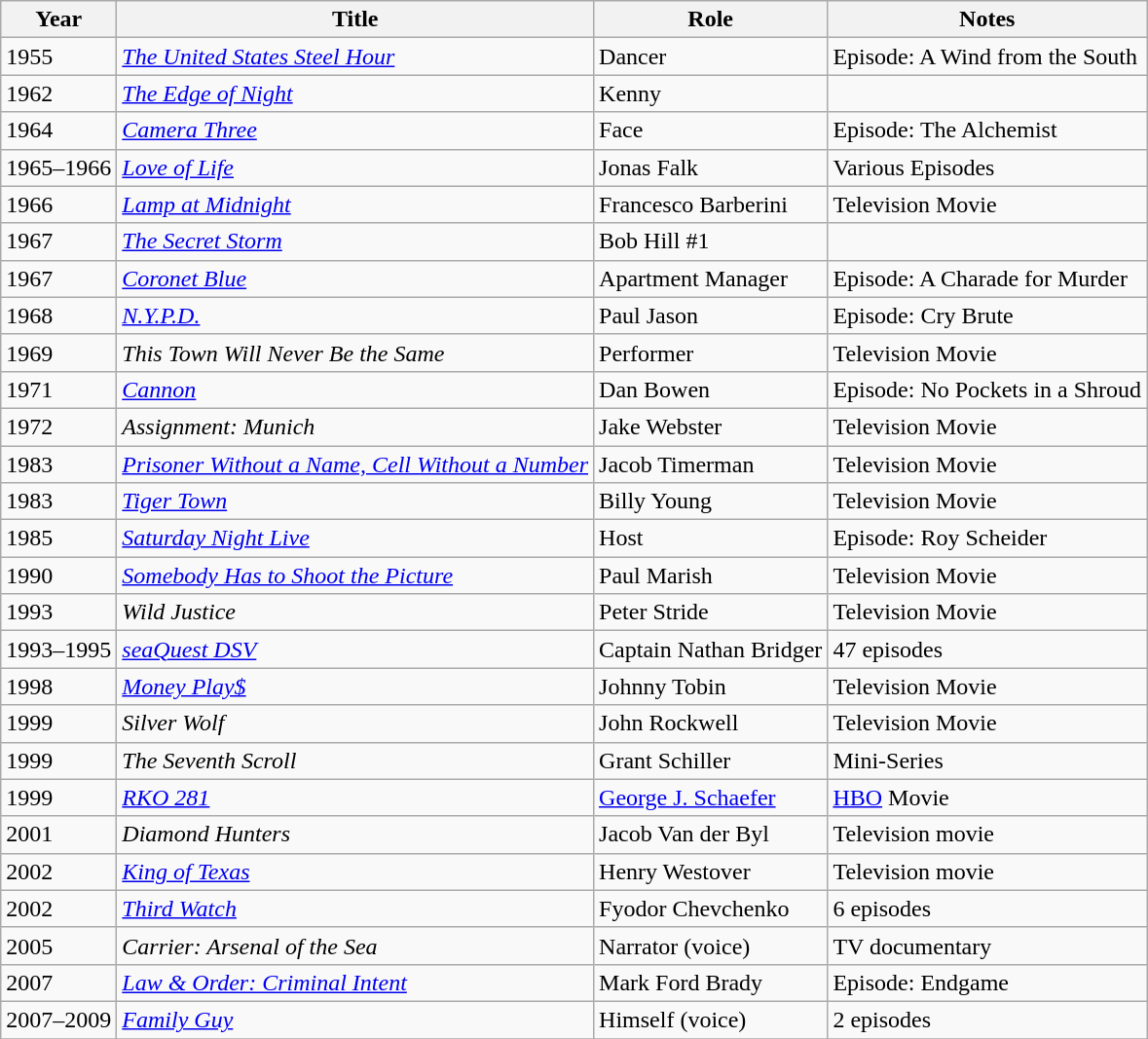<table class="wikitable sortable">
<tr>
<th>Year</th>
<th>Title</th>
<th>Role</th>
<th class="unsortable">Notes</th>
</tr>
<tr>
<td>1955</td>
<td data-sort-value="United States Steel Hour, The"><em><a href='#'>The United States Steel Hour</a></em></td>
<td>Dancer</td>
<td>Episode: A Wind from the South</td>
</tr>
<tr>
<td>1962</td>
<td data-sort-value="Edge of Night, The"><em><a href='#'>The Edge of Night</a></em></td>
<td>Kenny</td>
<td></td>
</tr>
<tr>
<td>1964</td>
<td><em><a href='#'>Camera Three</a></em></td>
<td>Face</td>
<td>Episode: The Alchemist</td>
</tr>
<tr>
<td>1965–1966</td>
<td><em><a href='#'>Love of Life</a></em></td>
<td>Jonas Falk</td>
<td>Various Episodes</td>
</tr>
<tr>
<td>1966</td>
<td><em><a href='#'>Lamp at Midnight</a></em></td>
<td>Francesco Barberini</td>
<td>Television Movie</td>
</tr>
<tr>
<td>1967</td>
<td data-sort-value="Secret Storm, The"><em><a href='#'>The Secret Storm</a></em></td>
<td>Bob Hill #1</td>
<td></td>
</tr>
<tr>
<td>1967</td>
<td><em><a href='#'>Coronet Blue</a></em></td>
<td>Apartment Manager</td>
<td>Episode: A Charade for Murder</td>
</tr>
<tr>
<td>1968</td>
<td><em><a href='#'>N.Y.P.D.</a></em></td>
<td>Paul Jason</td>
<td>Episode: Cry Brute</td>
</tr>
<tr>
<td>1969</td>
<td><em>This Town Will Never Be the Same</em></td>
<td>Performer</td>
<td>Television Movie</td>
</tr>
<tr>
<td>1971</td>
<td><em><a href='#'>Cannon</a></em></td>
<td>Dan Bowen</td>
<td>Episode: No Pockets in a Shroud</td>
</tr>
<tr>
<td>1972</td>
<td><em>Assignment: Munich</em></td>
<td>Jake Webster</td>
<td>Television Movie</td>
</tr>
<tr>
<td>1983</td>
<td><em><a href='#'>Prisoner Without a Name, Cell Without a Number</a></em></td>
<td>Jacob Timerman</td>
<td>Television Movie</td>
</tr>
<tr>
<td>1983</td>
<td><em><a href='#'>Tiger Town</a></em></td>
<td>Billy Young</td>
<td>Television Movie</td>
</tr>
<tr>
<td>1985</td>
<td><em><a href='#'>Saturday Night Live</a></em></td>
<td>Host</td>
<td>Episode: Roy Scheider</td>
</tr>
<tr>
<td>1990</td>
<td><em><a href='#'>Somebody Has to Shoot the Picture</a></em></td>
<td>Paul Marish</td>
<td>Television Movie</td>
</tr>
<tr>
<td>1993</td>
<td><em>Wild Justice</em></td>
<td>Peter Stride</td>
<td>Television Movie</td>
</tr>
<tr>
<td>1993–1995</td>
<td><em><a href='#'>seaQuest DSV</a></em></td>
<td>Captain Nathan Bridger</td>
<td>47 episodes</td>
</tr>
<tr>
<td>1998</td>
<td><em><a href='#'>Money Play$</a></em></td>
<td>Johnny Tobin</td>
<td>Television Movie</td>
</tr>
<tr>
<td>1999</td>
<td><em>Silver Wolf</em></td>
<td>John Rockwell</td>
<td>Television Movie</td>
</tr>
<tr>
<td>1999</td>
<td data-sort-value="Seventh Scroll, The"><em>The Seventh Scroll</em></td>
<td>Grant Schiller</td>
<td>Mini-Series</td>
</tr>
<tr>
<td>1999</td>
<td><em><a href='#'>RKO 281</a></em></td>
<td><a href='#'>George J. Schaefer</a></td>
<td><a href='#'>HBO</a> Movie</td>
</tr>
<tr>
<td>2001</td>
<td><em>Diamond Hunters</em></td>
<td>Jacob Van der Byl</td>
<td>Television movie</td>
</tr>
<tr>
<td>2002</td>
<td><em><a href='#'>King of Texas</a></em></td>
<td>Henry Westover</td>
<td>Television movie</td>
</tr>
<tr>
<td>2002</td>
<td><em><a href='#'>Third Watch</a></em></td>
<td>Fyodor Chevchenko</td>
<td>6 episodes</td>
</tr>
<tr>
<td>2005</td>
<td><em>Carrier: Arsenal of the Sea</em></td>
<td>Narrator (voice)</td>
<td>TV documentary</td>
</tr>
<tr>
<td>2007</td>
<td><em><a href='#'>Law & Order: Criminal Intent</a></em></td>
<td>Mark Ford Brady</td>
<td>Episode: Endgame</td>
</tr>
<tr>
<td>2007–2009</td>
<td><em><a href='#'>Family Guy</a></em></td>
<td>Himself (voice)</td>
<td>2 episodes</td>
</tr>
<tr>
</tr>
</table>
